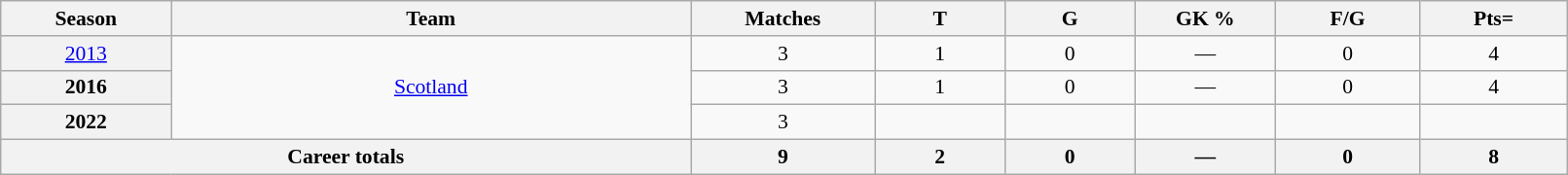<table class="wikitable sortable"  style="font-size:90%; text-align:center; width:85%;">
<tr>
<th width=2%>Season</th>
<th width=8%>Team</th>
<th width=2%>Matches</th>
<th width=2%>T</th>
<th width=2%>G</th>
<th width=2%>GK %</th>
<th width=2%>F/G</th>
<th width=2%>Pts=</th>
</tr>
<tr>
<th scope="row" style="text-align:center; font-weight:normal"><a href='#'>2013</a></th>
<td rowspan="3" style="text-align:center;"> <a href='#'>Scotland</a></td>
<td>3</td>
<td>1</td>
<td>0</td>
<td>—</td>
<td>0</td>
<td>4</td>
</tr>
<tr>
<th>2016</th>
<td>3</td>
<td>1</td>
<td>0</td>
<td>—</td>
<td>0</td>
<td>4</td>
</tr>
<tr>
<th>2022</th>
<td>3</td>
<td></td>
<td></td>
<td></td>
<td></td>
<td></td>
</tr>
<tr class="sortbottom">
<th colspan="2">Career totals</th>
<th>9</th>
<th>2</th>
<th>0</th>
<th>—</th>
<th>0</th>
<th>8</th>
</tr>
</table>
